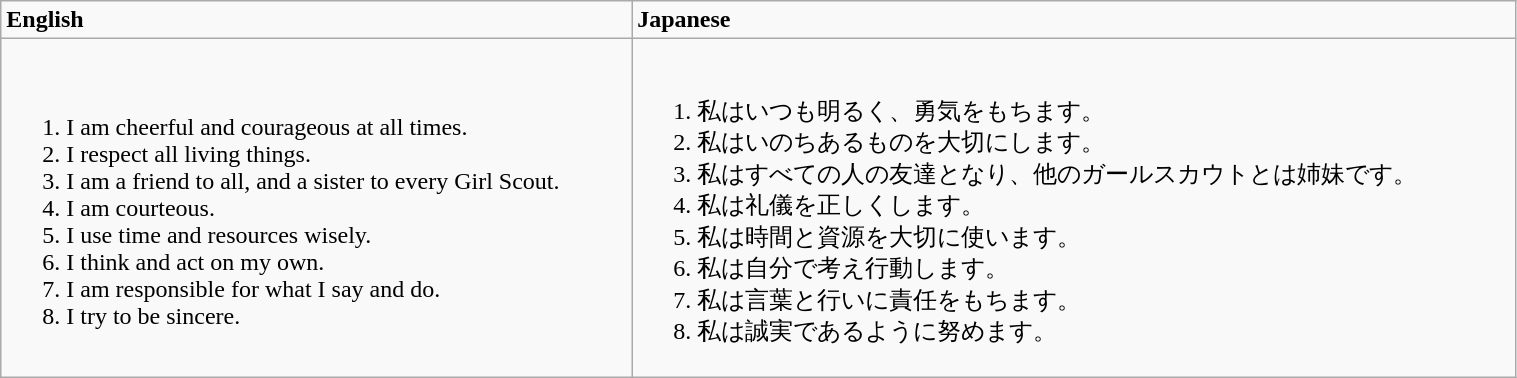<table class="wikitable" width="80%">
<tr>
<td><strong>English</strong></td>
<td><strong>Japanese</strong></td>
</tr>
<tr>
<td><br><ol><li>I am cheerful and courageous at all times.</li><li>I respect all living things.</li><li>I am a friend to all, and a sister to every Girl Scout.</li><li>I am courteous.</li><li>I use time and resources wisely.</li><li>I think and act on my own.</li><li>I am responsible for what I say and do.</li><li>I try to be sincere.</li></ol></td>
<td><br><ol><li>私はいつも明るく、勇気をもちます。</li><li>私はいのちあるものを大切にします。</li><li>私はすべての人の友達となり、他のガールスカウトとは姉妹です。</li><li>私は礼儀を正しくします。</li><li>私は時間と資源を大切に使います。</li><li>私は自分で考え行動します。</li><li>私は言葉と行いに責任をもちます。</li><li>私は誠実であるように努めます。</li></ol></td>
</tr>
</table>
